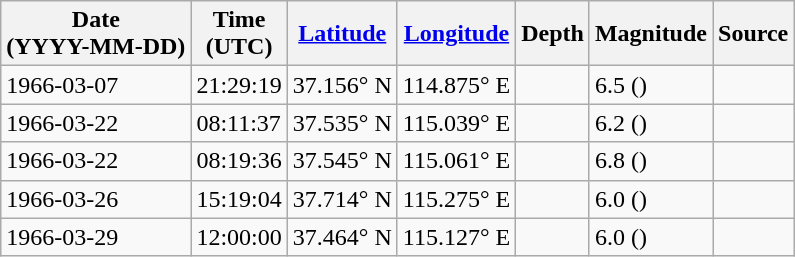<table class="wikitable sortable" border="1">
<tr>
<th>Date <br>(YYYY-MM-DD)</th>
<th>Time <br>(UTC)</th>
<th><a href='#'>Latitude</a></th>
<th><a href='#'>Longitude</a></th>
<th>Depth</th>
<th>Magnitude</th>
<th>Source</th>
</tr>
<tr>
<td>1966-03-07</td>
<td>21:29:19</td>
<td>37.156° N</td>
<td>114.875° E</td>
<td></td>
<td>6.5 ()</td>
<td></td>
</tr>
<tr>
<td>1966-03-22</td>
<td>08:11:37</td>
<td>37.535° N</td>
<td>115.039° E</td>
<td></td>
<td>6.2 ()</td>
<td></td>
</tr>
<tr>
<td>1966-03-22</td>
<td>08:19:36</td>
<td>37.545° N</td>
<td>115.061° E</td>
<td></td>
<td>6.8 ()</td>
<td></td>
</tr>
<tr>
<td>1966-03-26</td>
<td>15:19:04</td>
<td>37.714° N</td>
<td>115.275° E</td>
<td></td>
<td>6.0 ()</td>
<td></td>
</tr>
<tr>
<td>1966-03-29</td>
<td>12:00:00</td>
<td>37.464° N</td>
<td>115.127° E</td>
<td></td>
<td>6.0 ()</td>
<td></td>
</tr>
</table>
